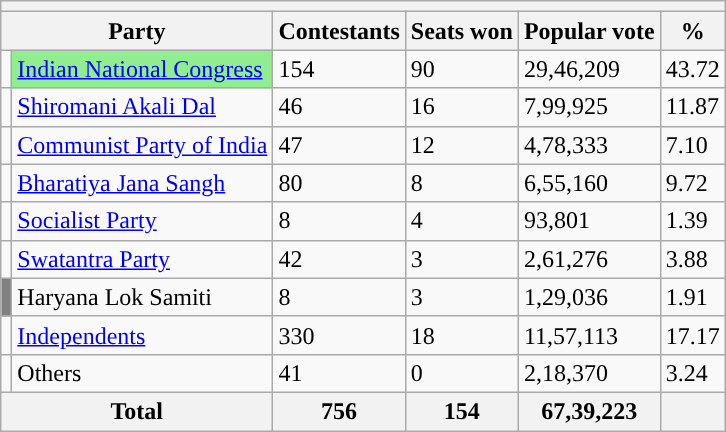<table class="wikitable sortable">
<tr>
<th colspan=10></th>
</tr>
<tr>
<th colspan=2>Party</th>
<th>Contestants</th>
<th>Seats won</th>
<th>Popular vote</th>
<th>%</th>
</tr>
<tr>
<td></td>
<td style="background:#90EE90;"><a href='#'>Indian National Congress</a></td>
<td>154</td>
<td>90</td>
<td>29,46,209</td>
<td>43.72</td>
</tr>
<tr>
<td></td>
<td><a href='#'>Shiromani Akali Dal</a></td>
<td>46</td>
<td>16</td>
<td>7,99,925</td>
<td>11.87</td>
</tr>
<tr>
<td></td>
<td><a href='#'>Communist Party of India</a></td>
<td>47</td>
<td>12</td>
<td>4,78,333</td>
<td>7.10</td>
</tr>
<tr>
<td></td>
<td><a href='#'>Bharatiya Jana Sangh</a></td>
<td>80</td>
<td>8</td>
<td>6,55,160</td>
<td>9.72</td>
</tr>
<tr>
<td></td>
<td><a href='#'>Socialist Party</a></td>
<td>8</td>
<td>4</td>
<td>93,801</td>
<td>1.39</td>
</tr>
<tr>
<td></td>
<td><a href='#'>Swatantra Party</a></td>
<td>42</td>
<td>3</td>
<td>2,61,276</td>
<td>3.88</td>
</tr>
<tr>
<td bgcolor="gray"></td>
<td>Haryana Lok Samiti</td>
<td>8</td>
<td>3</td>
<td>1,29,036</td>
<td>1.91</td>
</tr>
<tr>
<td></td>
<td><a href='#'>Independents</a></td>
<td>330</td>
<td>18</td>
<td>11,57,113</td>
<td>17.17</td>
</tr>
<tr>
<td></td>
<td>Others</td>
<td>41</td>
<td>0</td>
<td>2,18,370</td>
<td>3.24</td>
</tr>
<tr>
<th colspan=2>Total</th>
<th>756</th>
<th>154</th>
<th>67,39,223</th>
<th></th>
</tr>
</table>
